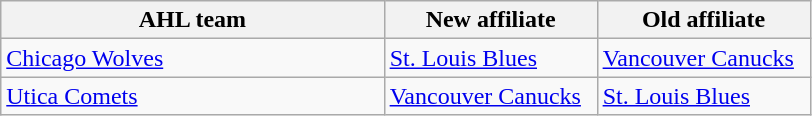<table class="wikitable">
<tr>
<th bgcolor="#DDDDFF" width="45%">AHL team</th>
<th bgcolor="#DDDDFF" width="25%">New affiliate</th>
<th bgcolor="#DDDDFF" width="25%">Old affiliate</th>
</tr>
<tr>
<td align=left><a href='#'>Chicago Wolves</a></td>
<td><a href='#'>St. Louis Blues</a></td>
<td><a href='#'>Vancouver Canucks</a></td>
</tr>
<tr>
<td align=left><a href='#'>Utica Comets</a></td>
<td><a href='#'>Vancouver Canucks</a></td>
<td><a href='#'>St. Louis Blues</a></td>
</tr>
</table>
